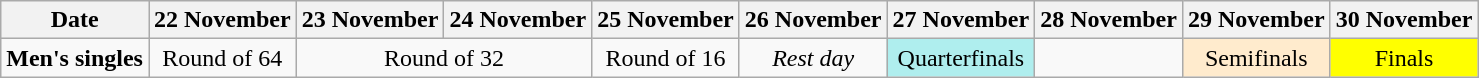<table class="wikitable" style="text-align:center">
<tr>
<th>Date</th>
<th>22 November</th>
<th>23 November</th>
<th>24 November</th>
<th>25 November</th>
<th>26 November</th>
<th>27 November</th>
<th>28 November</th>
<th>29 November</th>
<th>30 November</th>
</tr>
<tr>
<td align="left"><strong>Men's singles</strong></td>
<td>Round of 64</td>
<td colspan=2>Round of 32</td>
<td>Round of 16</td>
<td><em>Rest day</em></td>
<td bgcolor="#afeeee">Quarterfinals</td>
<td></td>
<td bgcolor="#ffebcd">Semifinals</td>
<td bgcolor="#FFFF00">Finals</td>
</tr>
</table>
